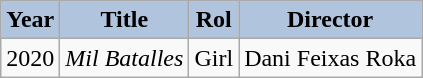<table class="wikitable">
<tr>
<th style="background: #B0C4DE;">Year</th>
<th style="background: #B0C4DE;">Title</th>
<th style="background: #B0C4DE;">Rol</th>
<th style="background: #B0C4DE;">Director</th>
</tr>
<tr>
<td>2020</td>
<td><em>Mil Batalles</em></td>
<td>Girl</td>
<td>Dani Feixas Roka</td>
</tr>
</table>
